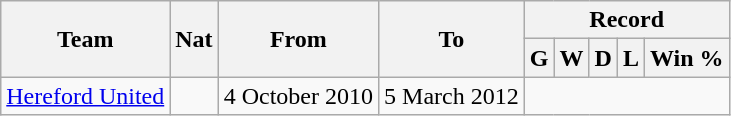<table class="wikitable" style="text-align: center">
<tr>
<th rowspan="2">Team</th>
<th rowspan="2">Nat</th>
<th rowspan="2">From</th>
<th rowspan="2">To</th>
<th colspan="5">Record</th>
</tr>
<tr>
<th>G</th>
<th>W</th>
<th>D</th>
<th>L</th>
<th>Win %</th>
</tr>
<tr>
<td align=left><a href='#'>Hereford United</a></td>
<td></td>
<td align=left>4 October 2010</td>
<td align=left>5 March 2012<br></td>
</tr>
</table>
